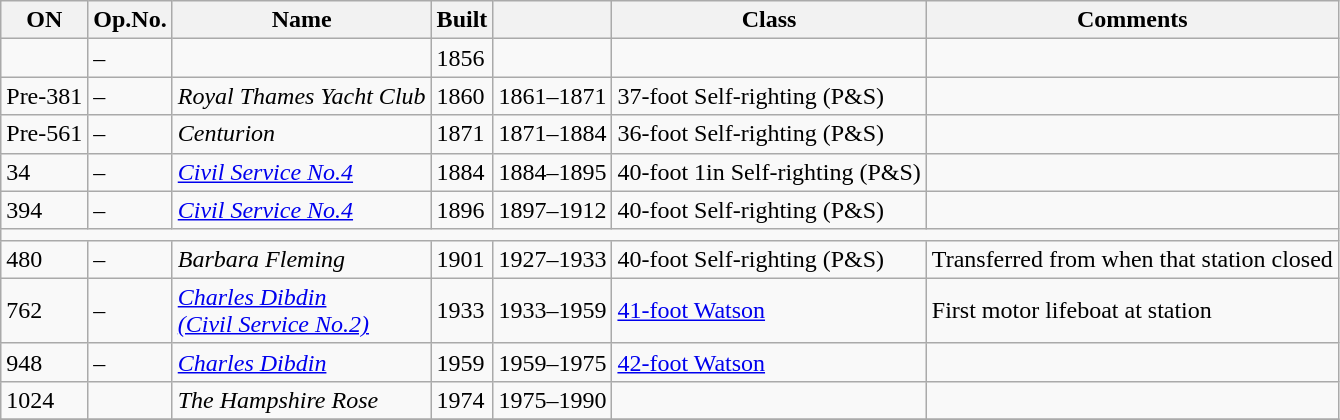<table class="wikitable">
<tr>
<th>ON</th>
<th>Op.No.</th>
<th>Name</th>
<th>Built</th>
<th></th>
<th>Class</th>
<th>Comments</th>
</tr>
<tr>
<td></td>
<td>–</td>
<td></td>
<td>1856</td>
<td></td>
<td></td>
<td></td>
</tr>
<tr>
<td>Pre-381</td>
<td>–</td>
<td><em>Royal Thames Yacht Club</em></td>
<td>1860</td>
<td>1861–1871</td>
<td>37-foot Self-righting (P&S)</td>
<td></td>
</tr>
<tr>
<td>Pre-561</td>
<td>–</td>
<td><em>Centurion</em></td>
<td>1871</td>
<td>1871–1884</td>
<td>36-foot Self-righting (P&S)</td>
<td></td>
</tr>
<tr>
<td>34</td>
<td>–</td>
<td><a href='#'><em>Civil Service No.4</em></a></td>
<td>1884</td>
<td>1884–1895</td>
<td>40-foot 1in Self-righting (P&S)</td>
<td></td>
</tr>
<tr>
<td>394</td>
<td>–</td>
<td><a href='#'><em>Civil Service No.4</em></a></td>
<td>1896</td>
<td>1897–1912</td>
<td>40-foot Self-righting (P&S)</td>
<td></td>
</tr>
<tr>
<td colspan=7 style=" text-align: center;"></td>
</tr>
<tr>
<td>480</td>
<td>–</td>
<td><em>Barbara Fleming</em></td>
<td>1901</td>
<td>1927–1933</td>
<td>40-foot Self-righting (P&S)</td>
<td>Transferred from  when that station closed</td>
</tr>
<tr>
<td>762</td>
<td>–</td>
<td><a href='#'><em>Charles Dibdin<br>(Civil Service No.2)</em></a></td>
<td>1933</td>
<td>1933–1959</td>
<td><a href='#'>41-foot Watson</a></td>
<td>First motor lifeboat at station</td>
</tr>
<tr>
<td>948</td>
<td>–</td>
<td><a href='#'><em>Charles Dibdin<br></em></a></td>
<td>1959</td>
<td>1959–1975</td>
<td><a href='#'>42-foot Watson</a></td>
<td></td>
</tr>
<tr>
<td>1024</td>
<td></td>
<td><em>The Hampshire Rose</em></td>
<td>1974</td>
<td>1975–1990</td>
<td></td>
<td></td>
</tr>
<tr>
</tr>
</table>
